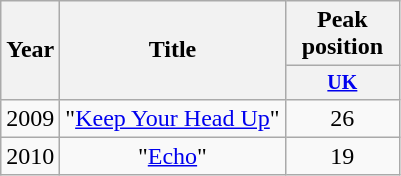<table class="wikitable" style="text-align:center;">
<tr>
<th rowspan="2">Year</th>
<th rowspan="2">Title</th>
<th>Peak<br>position</th>
</tr>
<tr style=font-size:smaller>
<th width=70><a href='#'>UK</a></th>
</tr>
<tr>
<td>2009</td>
<td>"<a href='#'>Keep Your Head Up</a>"</td>
<td>26</td>
</tr>
<tr>
<td>2010</td>
<td>"<a href='#'>Echo</a>"</td>
<td>19</td>
</tr>
</table>
